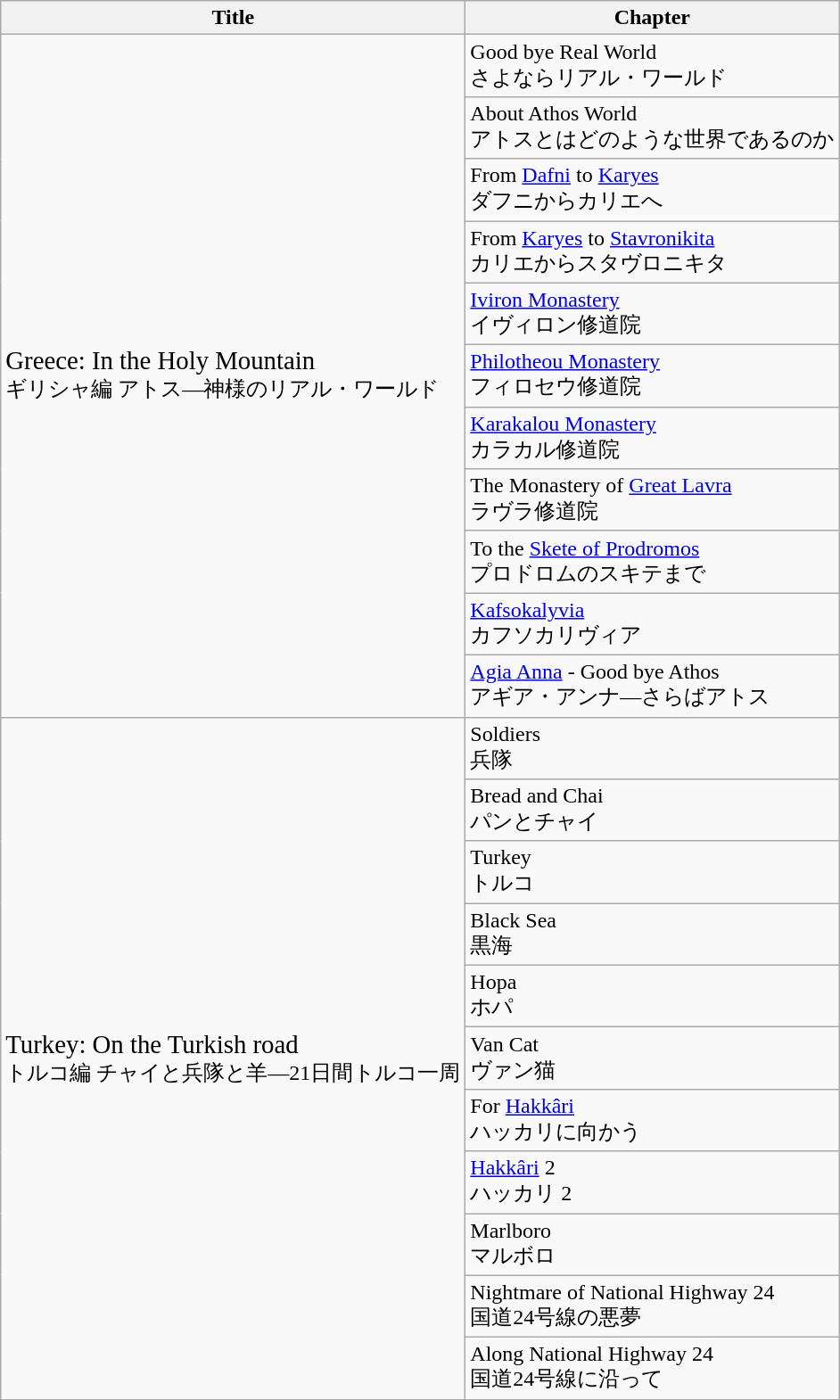<table class="wikitable">
<tr>
<th><strong>Title</strong></th>
<th><strong>Chapter</strong></th>
</tr>
<tr>
<td rowspan="11"><big>Greece: In the Holy Mountain</big><br>ギリシャ編 アトス―神様のリアル・ワールド</td>
<td>Good bye Real World<br> さよならリアル・ワールド</td>
</tr>
<tr>
<td>About Athos World<br> アトスとはどのような世界であるのか</td>
</tr>
<tr>
<td>From <a href='#'>Dafni</a> to <a href='#'>Karyes</a><br> ダフニからカリエへ</td>
</tr>
<tr>
<td>From <a href='#'>Karyes</a> to <a href='#'>Stavronikita</a><br> カリエからスタヴロニキタ</td>
</tr>
<tr>
<td><a href='#'>Iviron Monastery</a><br> イヴィロン修道院</td>
</tr>
<tr>
<td><a href='#'>Philotheou Monastery</a><br> フィロセウ修道院</td>
</tr>
<tr>
<td><a href='#'>Karakalou Monastery</a><br> カラカル修道院</td>
</tr>
<tr>
<td>The Monastery of <a href='#'>Great Lavra</a><br> ラヴラ修道院</td>
</tr>
<tr>
<td>To the <a href='#'>Skete of Prodromos</a><br> プロドロムのスキテまで</td>
</tr>
<tr>
<td><a href='#'>Kafsokalyvia</a><br> カフソカリヴィア</td>
</tr>
<tr>
<td><a href='#'>Agia Anna</a> - Good bye Athos<br> アギア・アンナ―さらばアトス</td>
</tr>
<tr>
<td rowspan="11"><big>Turkey: On the Turkish road</big><br>トルコ編 チャイと兵隊と羊―21日間トルコ一周</td>
<td>Soldiers<br> 兵隊</td>
</tr>
<tr>
<td>Bread and Chai<br> パンとチャイ</td>
</tr>
<tr>
<td>Turkey<br> トルコ</td>
</tr>
<tr>
<td>Black Sea<br> 黒海</td>
</tr>
<tr>
<td>Hopa<br> ホパ</td>
</tr>
<tr>
<td>Van Cat<br> ヴァン猫</td>
</tr>
<tr>
<td>For <a href='#'>Hakkâri</a><br> ハッカリに向かう</td>
</tr>
<tr>
<td><a href='#'>Hakkâri</a> 2<br> ハッカリ 2</td>
</tr>
<tr>
<td>Marlboro<br> マルボロ</td>
</tr>
<tr>
<td>Nightmare of National Highway 24<br> 国道24号線の悪夢</td>
</tr>
<tr>
<td>Along National Highway 24<br> 国道24号線に沿って</td>
</tr>
</table>
